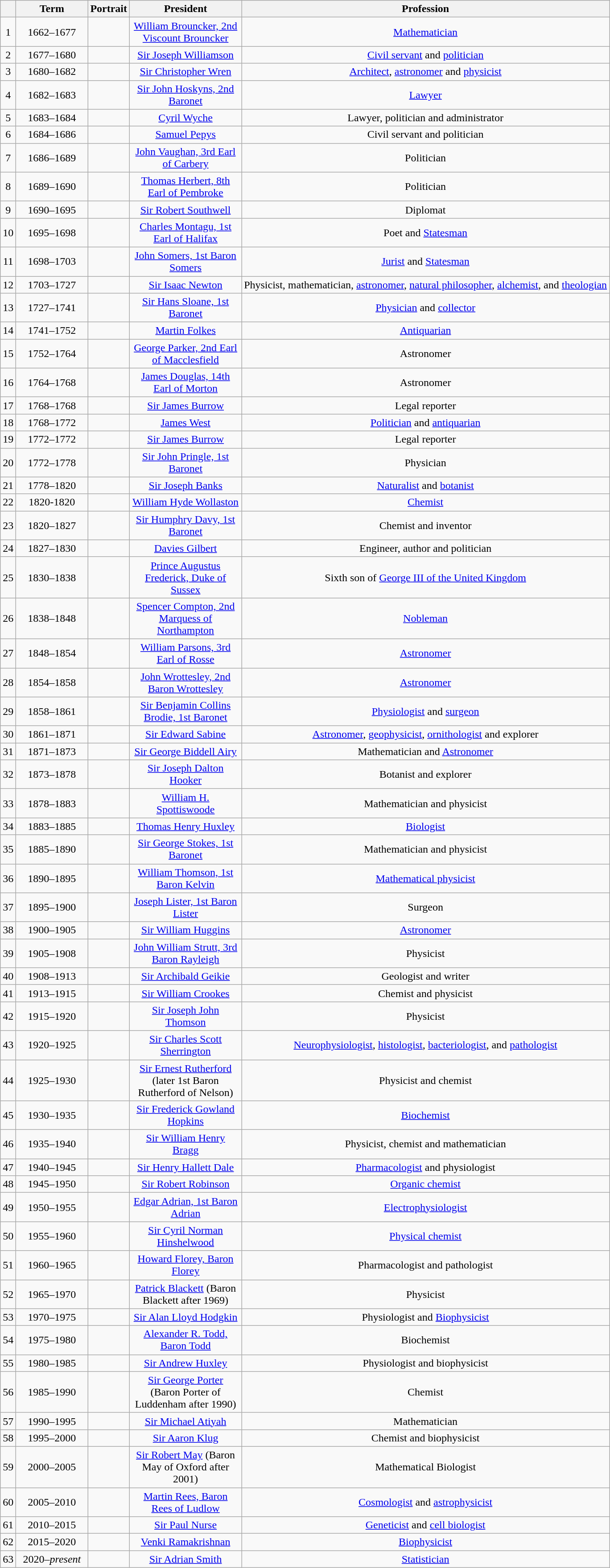<table class="wikitable sortable" style=text-align:center; border="1">
<tr>
<th scope=col></th>
<th scope=col width="100px">Term</th>
<th scope=col class=unsortable>Portrait</th>
<th scope=col width="160px">President</th>
<th scope=col class=unsortable>Profession</th>
</tr>
<tr>
<td>1</td>
<td>1662–1677</td>
<td></td>
<td><a href='#'>William Brouncker, 2nd Viscount Brouncker</a></td>
<td><a href='#'>Mathematician</a></td>
</tr>
<tr>
<td>2</td>
<td>1677–1680</td>
<td></td>
<td><a href='#'>Sir Joseph Williamson</a></td>
<td><a href='#'>Civil servant</a> and <a href='#'>politician</a></td>
</tr>
<tr>
<td>3</td>
<td>1680–1682</td>
<td></td>
<td><a href='#'>Sir Christopher Wren</a></td>
<td><a href='#'>Architect</a>, <a href='#'>astronomer</a> and <a href='#'>physicist</a></td>
</tr>
<tr>
<td>4</td>
<td>1682–1683</td>
<td></td>
<td><a href='#'>Sir John Hoskyns, 2nd Baronet</a></td>
<td><a href='#'>Lawyer</a></td>
</tr>
<tr>
<td>5</td>
<td>1683–1684</td>
<td></td>
<td><a href='#'>Cyril Wyche</a></td>
<td>Lawyer, politician and administrator</td>
</tr>
<tr>
<td>6</td>
<td>1684–1686</td>
<td></td>
<td><a href='#'>Samuel Pepys</a></td>
<td>Civil servant and politician</td>
</tr>
<tr>
<td>7</td>
<td>1686–1689</td>
<td></td>
<td><a href='#'>John Vaughan, 3rd Earl of Carbery</a></td>
<td>Politician</td>
</tr>
<tr>
<td>8</td>
<td>1689–1690</td>
<td></td>
<td><a href='#'>Thomas Herbert, 8th Earl of Pembroke</a></td>
<td>Politician</td>
</tr>
<tr>
<td>9</td>
<td>1690–1695</td>
<td></td>
<td><a href='#'>Sir Robert Southwell</a></td>
<td>Diplomat</td>
</tr>
<tr>
<td>10</td>
<td>1695–1698</td>
<td></td>
<td><a href='#'>Charles Montagu, 1st Earl of Halifax</a></td>
<td>Poet and <a href='#'>Statesman</a></td>
</tr>
<tr>
<td>11</td>
<td>1698–1703</td>
<td></td>
<td><a href='#'>John Somers, 1st Baron Somers</a></td>
<td><a href='#'>Jurist</a> and <a href='#'>Statesman</a></td>
</tr>
<tr>
<td>12</td>
<td>1703–1727</td>
<td></td>
<td><a href='#'>Sir Isaac Newton</a></td>
<td>Physicist, mathematician, <a href='#'>astronomer</a>, <a href='#'>natural philosopher</a>, <a href='#'>alchemist</a>, and <a href='#'>theologian</a></td>
</tr>
<tr>
<td>13</td>
<td>1727–1741</td>
<td></td>
<td><a href='#'>Sir Hans Sloane, 1st Baronet</a></td>
<td><a href='#'>Physician</a> and <a href='#'>collector</a></td>
</tr>
<tr>
<td>14</td>
<td>1741–1752</td>
<td></td>
<td><a href='#'>Martin Folkes</a></td>
<td><a href='#'>Antiquarian</a></td>
</tr>
<tr>
<td>15</td>
<td>1752–1764</td>
<td></td>
<td><a href='#'>George Parker, 2nd Earl of Macclesfield</a></td>
<td>Astronomer</td>
</tr>
<tr>
<td>16</td>
<td>1764–1768</td>
<td></td>
<td><a href='#'>James Douglas, 14th Earl of Morton</a></td>
<td>Astronomer</td>
</tr>
<tr>
<td>17</td>
<td>1768–1768</td>
<td></td>
<td><a href='#'>Sir James Burrow</a></td>
<td>Legal reporter</td>
</tr>
<tr>
<td>18</td>
<td>1768–1772</td>
<td></td>
<td><a href='#'>James West</a></td>
<td><a href='#'>Politician</a> and <a href='#'>antiquarian</a></td>
</tr>
<tr>
<td>19</td>
<td>1772–1772</td>
<td></td>
<td><a href='#'>Sir James Burrow</a></td>
<td>Legal reporter</td>
</tr>
<tr>
<td>20</td>
<td>1772–1778</td>
<td></td>
<td><a href='#'>Sir John Pringle, 1st Baronet</a></td>
<td>Physician</td>
</tr>
<tr>
<td>21</td>
<td>1778–1820</td>
<td></td>
<td><a href='#'>Sir Joseph Banks</a></td>
<td><a href='#'>Naturalist</a> and <a href='#'>botanist</a></td>
</tr>
<tr>
<td>22</td>
<td>1820-1820</td>
<td></td>
<td><a href='#'>William Hyde Wollaston</a></td>
<td><a href='#'>Chemist</a></td>
</tr>
<tr>
<td>23</td>
<td>1820–1827</td>
<td></td>
<td><a href='#'>Sir Humphry Davy, 1st Baronet</a></td>
<td>Chemist and inventor</td>
</tr>
<tr>
<td>24</td>
<td>1827–1830</td>
<td></td>
<td><a href='#'>Davies Gilbert</a></td>
<td>Engineer, author and politician</td>
</tr>
<tr>
<td>25</td>
<td>1830–1838</td>
<td></td>
<td><a href='#'>Prince Augustus Frederick, Duke of Sussex</a></td>
<td>Sixth son of <a href='#'>George III of the United Kingdom</a></td>
</tr>
<tr>
<td>26</td>
<td>1838–1848</td>
<td></td>
<td><a href='#'>Spencer Compton, 2nd Marquess of Northampton</a></td>
<td><a href='#'>Nobleman</a></td>
</tr>
<tr>
<td>27</td>
<td>1848–1854</td>
<td></td>
<td><a href='#'>William Parsons, 3rd Earl of Rosse</a></td>
<td><a href='#'>Astronomer</a></td>
</tr>
<tr>
<td>28</td>
<td>1854–1858</td>
<td></td>
<td><a href='#'>John Wrottesley, 2nd Baron Wrottesley</a></td>
<td><a href='#'>Astronomer</a></td>
</tr>
<tr>
<td>29</td>
<td>1858–1861</td>
<td></td>
<td><a href='#'>Sir Benjamin Collins Brodie, 1st Baronet</a></td>
<td><a href='#'>Physiologist</a> and <a href='#'>surgeon</a></td>
</tr>
<tr>
<td>30</td>
<td>1861–1871</td>
<td></td>
<td><a href='#'>Sir Edward Sabine</a></td>
<td><a href='#'>Astronomer</a>, <a href='#'>geophysicist</a>, <a href='#'>ornithologist</a> and explorer</td>
</tr>
<tr>
<td>31</td>
<td>1871–1873</td>
<td></td>
<td><a href='#'>Sir George Biddell Airy</a></td>
<td>Mathematician and <a href='#'>Astronomer</a></td>
</tr>
<tr>
<td>32</td>
<td>1873–1878</td>
<td></td>
<td><a href='#'>Sir Joseph Dalton Hooker</a></td>
<td>Botanist and explorer</td>
</tr>
<tr>
<td>33</td>
<td>1878–1883</td>
<td></td>
<td><a href='#'>William H. Spottiswoode</a></td>
<td>Mathematician and physicist</td>
</tr>
<tr>
<td>34</td>
<td>1883–1885</td>
<td></td>
<td><a href='#'>Thomas Henry Huxley</a></td>
<td><a href='#'>Biologist</a></td>
</tr>
<tr>
<td>35</td>
<td>1885–1890</td>
<td></td>
<td><a href='#'>Sir George Stokes, 1st Baronet</a></td>
<td>Mathematician and physicist</td>
</tr>
<tr>
<td>36</td>
<td>1890–1895</td>
<td></td>
<td><a href='#'>William Thomson, 1st Baron Kelvin</a></td>
<td><a href='#'>Mathematical physicist</a></td>
</tr>
<tr>
<td>37</td>
<td>1895–1900</td>
<td></td>
<td><a href='#'>Joseph Lister, 1st Baron Lister</a></td>
<td>Surgeon</td>
</tr>
<tr>
<td>38</td>
<td>1900–1905</td>
<td></td>
<td><a href='#'>Sir William Huggins</a></td>
<td><a href='#'>Astronomer</a></td>
</tr>
<tr>
<td>39</td>
<td>1905–1908</td>
<td></td>
<td><a href='#'>John William Strutt, 3rd Baron Rayleigh</a></td>
<td>Physicist</td>
</tr>
<tr>
<td>40</td>
<td>1908–1913</td>
<td></td>
<td><a href='#'>Sir Archibald Geikie</a></td>
<td>Geologist and writer</td>
</tr>
<tr>
<td>41</td>
<td>1913–1915</td>
<td></td>
<td><a href='#'>Sir William Crookes</a></td>
<td>Chemist and physicist</td>
</tr>
<tr>
<td>42</td>
<td>1915–1920</td>
<td></td>
<td><a href='#'>Sir Joseph John Thomson</a></td>
<td>Physicist</td>
</tr>
<tr>
<td>43</td>
<td>1920–1925</td>
<td></td>
<td><a href='#'>Sir Charles Scott Sherrington</a></td>
<td><a href='#'>Neurophysiologist</a>, <a href='#'>histologist</a>, <a href='#'>bacteriologist</a>, and <a href='#'>pathologist</a></td>
</tr>
<tr>
<td>44</td>
<td>1925–1930</td>
<td></td>
<td><a href='#'>Sir Ernest Rutherford</a> (later 1st Baron Rutherford of Nelson)</td>
<td>Physicist and chemist</td>
</tr>
<tr>
<td>45</td>
<td>1930–1935</td>
<td></td>
<td><a href='#'>Sir Frederick Gowland Hopkins</a></td>
<td><a href='#'>Biochemist</a></td>
</tr>
<tr>
<td>46</td>
<td>1935–1940</td>
<td></td>
<td><a href='#'>Sir William Henry Bragg</a></td>
<td>Physicist, chemist and mathematician</td>
</tr>
<tr>
<td>47</td>
<td>1940–1945</td>
<td></td>
<td><a href='#'>Sir Henry Hallett Dale</a></td>
<td><a href='#'>Pharmacologist</a> and physiologist</td>
</tr>
<tr>
<td>48</td>
<td>1945–1950</td>
<td></td>
<td><a href='#'>Sir Robert Robinson</a></td>
<td><a href='#'>Organic chemist</a></td>
</tr>
<tr>
<td>49</td>
<td>1950–1955</td>
<td></td>
<td><a href='#'>Edgar Adrian, 1st Baron Adrian</a></td>
<td><a href='#'>Electrophysiologist</a></td>
</tr>
<tr>
<td>50</td>
<td>1955–1960</td>
<td></td>
<td><a href='#'>Sir Cyril Norman Hinshelwood</a></td>
<td><a href='#'>Physical chemist</a></td>
</tr>
<tr>
<td>51</td>
<td>1960–1965</td>
<td></td>
<td><a href='#'>Howard Florey, Baron Florey</a></td>
<td>Pharmacologist and pathologist</td>
</tr>
<tr>
<td>52</td>
<td>1965–1970</td>
<td></td>
<td><a href='#'>Patrick Blackett</a> (Baron Blackett after 1969)</td>
<td>Physicist</td>
</tr>
<tr>
<td>53</td>
<td>1970–1975</td>
<td></td>
<td><a href='#'>Sir Alan Lloyd Hodgkin</a></td>
<td>Physiologist and <a href='#'>Biophysicist</a></td>
</tr>
<tr>
<td>54</td>
<td>1975–1980</td>
<td></td>
<td><a href='#'>Alexander R. Todd, Baron Todd</a></td>
<td>Biochemist</td>
</tr>
<tr>
<td>55</td>
<td>1980–1985</td>
<td></td>
<td><a href='#'>Sir Andrew Huxley</a></td>
<td>Physiologist and biophysicist</td>
</tr>
<tr>
<td>56</td>
<td>1985–1990</td>
<td></td>
<td><a href='#'>Sir George Porter</a> (Baron Porter of Luddenham after 1990)</td>
<td>Chemist</td>
</tr>
<tr>
<td>57</td>
<td>1990–1995</td>
<td></td>
<td><a href='#'>Sir Michael Atiyah</a></td>
<td>Mathematician</td>
</tr>
<tr>
<td>58</td>
<td>1995–2000</td>
<td></td>
<td><a href='#'>Sir Aaron Klug</a></td>
<td>Chemist and biophysicist</td>
</tr>
<tr>
<td>59</td>
<td>2000–2005</td>
<td></td>
<td><a href='#'>Sir Robert May</a> (Baron May of Oxford after 2001)</td>
<td>Mathematical Biologist</td>
</tr>
<tr>
<td>60</td>
<td>2005–2010</td>
<td></td>
<td><a href='#'>Martin Rees, Baron Rees of Ludlow</a></td>
<td><a href='#'>Cosmologist</a> and <a href='#'>astrophysicist</a></td>
</tr>
<tr>
<td>61</td>
<td>2010–2015</td>
<td></td>
<td><a href='#'>Sir Paul Nurse</a></td>
<td><a href='#'>Geneticist</a> and <a href='#'>cell biologist</a></td>
</tr>
<tr>
<td>62</td>
<td>2015–2020</td>
<td></td>
<td><a href='#'>Venki Ramakrishnan</a></td>
<td><a href='#'>Biophysicist</a></td>
</tr>
<tr>
<td>63</td>
<td>2020–<em>present</em></td>
<td></td>
<td><a href='#'>Sir Adrian Smith</a></td>
<td><a href='#'>Statistician</a></td>
</tr>
</table>
